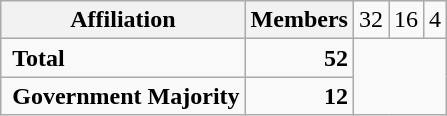<table class="wikitable">
<tr>
<th colspan="2">Affiliation</th>
<th>Members<br></th>
<td align="right">32<br></td>
<td align="right">16<br></td>
<td align="right">4</td>
</tr>
<tr>
<td colspan="2" rowspan="1"> <strong>Total</strong><br></td>
<td align="right"><strong>52</strong></td>
</tr>
<tr>
<td colspan="2" rowspan="1"> <strong>Government Majority</strong><br></td>
<td align="right"><strong>12</strong></td>
</tr>
</table>
